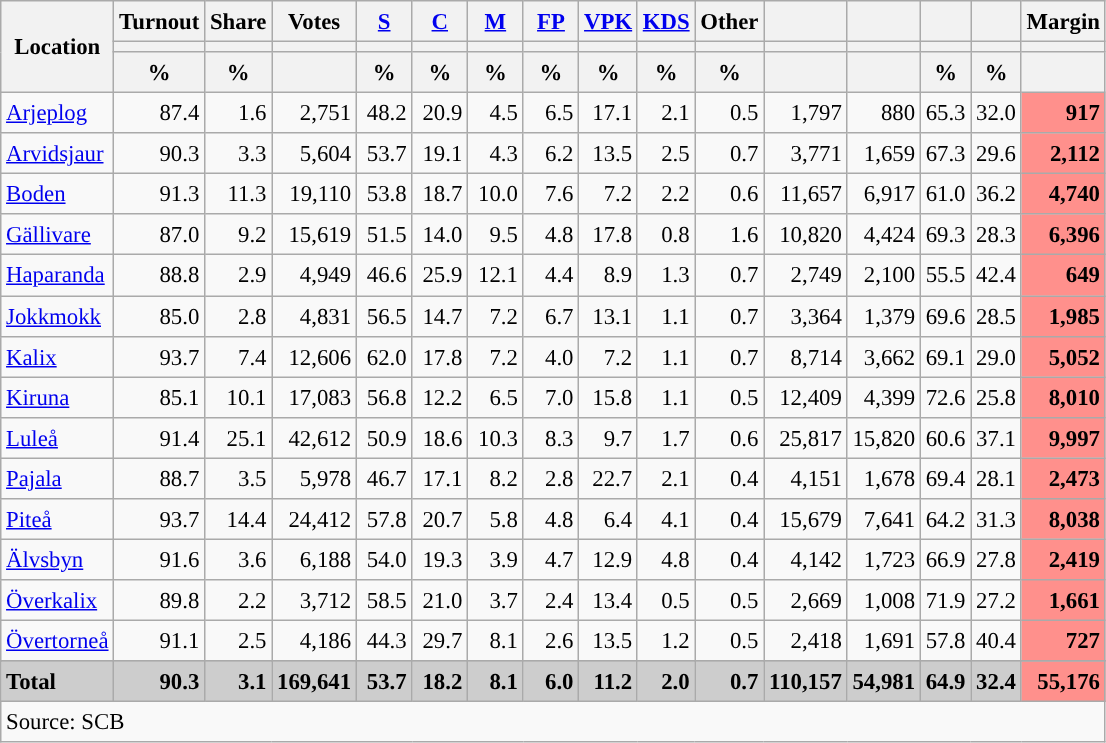<table class="wikitable sortable" style="text-align:right; font-size:95%; line-height:20px;">
<tr>
<th rowspan="3">Location</th>
<th>Turnout</th>
<th>Share</th>
<th>Votes</th>
<th width="30px" class="unsortable"><a href='#'>S</a></th>
<th width="30px" class="unsortable"><a href='#'>C</a></th>
<th width="30px" class="unsortable"><a href='#'>M</a></th>
<th width="30px" class="unsortable"><a href='#'>FP</a></th>
<th width="30px" class="unsortable"><a href='#'>VPK</a></th>
<th width="30px" class="unsortable"><a href='#'>KDS</a></th>
<th width="30px" class="unsortable">Other</th>
<th></th>
<th></th>
<th></th>
<th></th>
<th>Margin</th>
</tr>
<tr>
<th></th>
<th></th>
<th></th>
<th style="background:"></th>
<th style="background:"></th>
<th style="background:"></th>
<th style="background:"></th>
<th style="background:"></th>
<th style="background:"></th>
<th style="background:"></th>
<th style="background:"></th>
<th style="background:"></th>
<th style="background:"></th>
<th style="background:"></th>
<th></th>
</tr>
<tr>
<th data-sort-type="number">%</th>
<th data-sort-type="number">%</th>
<th></th>
<th data-sort-type="number">%</th>
<th data-sort-type="number">%</th>
<th data-sort-type="number">%</th>
<th data-sort-type="number">%</th>
<th data-sort-type="number">%</th>
<th data-sort-type="number">%</th>
<th data-sort-type="number">%</th>
<th data-sort-type="number"></th>
<th data-sort-type="number"></th>
<th data-sort-type="number">%</th>
<th data-sort-type="number">%</th>
<th data-sort-type="number"></th>
</tr>
<tr>
<td align=left><a href='#'>Arjeplog</a></td>
<td>87.4</td>
<td>1.6</td>
<td>2,751</td>
<td>48.2</td>
<td>20.9</td>
<td>4.5</td>
<td>6.5</td>
<td>17.1</td>
<td>2.1</td>
<td>0.5</td>
<td>1,797</td>
<td>880</td>
<td>65.3</td>
<td>32.0</td>
<td bgcolor=#ff908c><strong>917</strong></td>
</tr>
<tr>
<td align=left><a href='#'>Arvidsjaur</a></td>
<td>90.3</td>
<td>3.3</td>
<td>5,604</td>
<td>53.7</td>
<td>19.1</td>
<td>4.3</td>
<td>6.2</td>
<td>13.5</td>
<td>2.5</td>
<td>0.7</td>
<td>3,771</td>
<td>1,659</td>
<td>67.3</td>
<td>29.6</td>
<td bgcolor=#ff908c><strong>2,112</strong></td>
</tr>
<tr>
<td align=left><a href='#'>Boden</a></td>
<td>91.3</td>
<td>11.3</td>
<td>19,110</td>
<td>53.8</td>
<td>18.7</td>
<td>10.0</td>
<td>7.6</td>
<td>7.2</td>
<td>2.2</td>
<td>0.6</td>
<td>11,657</td>
<td>6,917</td>
<td>61.0</td>
<td>36.2</td>
<td bgcolor=#ff908c><strong>4,740</strong></td>
</tr>
<tr>
<td align=left><a href='#'>Gällivare</a></td>
<td>87.0</td>
<td>9.2</td>
<td>15,619</td>
<td>51.5</td>
<td>14.0</td>
<td>9.5</td>
<td>4.8</td>
<td>17.8</td>
<td>0.8</td>
<td>1.6</td>
<td>10,820</td>
<td>4,424</td>
<td>69.3</td>
<td>28.3</td>
<td bgcolor=#ff908c><strong>6,396</strong></td>
</tr>
<tr>
<td align=left><a href='#'>Haparanda</a></td>
<td>88.8</td>
<td>2.9</td>
<td>4,949</td>
<td>46.6</td>
<td>25.9</td>
<td>12.1</td>
<td>4.4</td>
<td>8.9</td>
<td>1.3</td>
<td>0.7</td>
<td>2,749</td>
<td>2,100</td>
<td>55.5</td>
<td>42.4</td>
<td bgcolor=#ff908c><strong>649</strong></td>
</tr>
<tr>
<td align=left><a href='#'>Jokkmokk</a></td>
<td>85.0</td>
<td>2.8</td>
<td>4,831</td>
<td>56.5</td>
<td>14.7</td>
<td>7.2</td>
<td>6.7</td>
<td>13.1</td>
<td>1.1</td>
<td>0.7</td>
<td>3,364</td>
<td>1,379</td>
<td>69.6</td>
<td>28.5</td>
<td bgcolor=#ff908c><strong>1,985</strong></td>
</tr>
<tr>
<td align=left><a href='#'>Kalix</a></td>
<td>93.7</td>
<td>7.4</td>
<td>12,606</td>
<td>62.0</td>
<td>17.8</td>
<td>7.2</td>
<td>4.0</td>
<td>7.2</td>
<td>1.1</td>
<td>0.7</td>
<td>8,714</td>
<td>3,662</td>
<td>69.1</td>
<td>29.0</td>
<td bgcolor=#ff908c><strong>5,052</strong></td>
</tr>
<tr>
<td align=left><a href='#'>Kiruna</a></td>
<td>85.1</td>
<td>10.1</td>
<td>17,083</td>
<td>56.8</td>
<td>12.2</td>
<td>6.5</td>
<td>7.0</td>
<td>15.8</td>
<td>1.1</td>
<td>0.5</td>
<td>12,409</td>
<td>4,399</td>
<td>72.6</td>
<td>25.8</td>
<td bgcolor=#ff908c><strong>8,010</strong></td>
</tr>
<tr>
<td align=left><a href='#'>Luleå</a></td>
<td>91.4</td>
<td>25.1</td>
<td>42,612</td>
<td>50.9</td>
<td>18.6</td>
<td>10.3</td>
<td>8.3</td>
<td>9.7</td>
<td>1.7</td>
<td>0.6</td>
<td>25,817</td>
<td>15,820</td>
<td>60.6</td>
<td>37.1</td>
<td bgcolor=#ff908c><strong>9,997</strong></td>
</tr>
<tr>
<td align=left><a href='#'>Pajala</a></td>
<td>88.7</td>
<td>3.5</td>
<td>5,978</td>
<td>46.7</td>
<td>17.1</td>
<td>8.2</td>
<td>2.8</td>
<td>22.7</td>
<td>2.1</td>
<td>0.4</td>
<td>4,151</td>
<td>1,678</td>
<td>69.4</td>
<td>28.1</td>
<td bgcolor=#ff908c><strong>2,473</strong></td>
</tr>
<tr>
<td align=left><a href='#'>Piteå</a></td>
<td>93.7</td>
<td>14.4</td>
<td>24,412</td>
<td>57.8</td>
<td>20.7</td>
<td>5.8</td>
<td>4.8</td>
<td>6.4</td>
<td>4.1</td>
<td>0.4</td>
<td>15,679</td>
<td>7,641</td>
<td>64.2</td>
<td>31.3</td>
<td bgcolor=#ff908c><strong>8,038</strong></td>
</tr>
<tr>
<td align=left><a href='#'>Älvsbyn</a></td>
<td>91.6</td>
<td>3.6</td>
<td>6,188</td>
<td>54.0</td>
<td>19.3</td>
<td>3.9</td>
<td>4.7</td>
<td>12.9</td>
<td>4.8</td>
<td>0.4</td>
<td>4,142</td>
<td>1,723</td>
<td>66.9</td>
<td>27.8</td>
<td bgcolor=#ff908c><strong>2,419</strong></td>
</tr>
<tr>
<td align=left><a href='#'>Överkalix</a></td>
<td>89.8</td>
<td>2.2</td>
<td>3,712</td>
<td>58.5</td>
<td>21.0</td>
<td>3.7</td>
<td>2.4</td>
<td>13.4</td>
<td>0.5</td>
<td>0.5</td>
<td>2,669</td>
<td>1,008</td>
<td>71.9</td>
<td>27.2</td>
<td bgcolor=#ff908c><strong>1,661</strong></td>
</tr>
<tr>
<td align=left><a href='#'>Övertorneå</a></td>
<td>91.1</td>
<td>2.5</td>
<td>4,186</td>
<td>44.3</td>
<td>29.7</td>
<td>8.1</td>
<td>2.6</td>
<td>13.5</td>
<td>1.2</td>
<td>0.5</td>
<td>2,418</td>
<td>1,691</td>
<td>57.8</td>
<td>40.4</td>
<td bgcolor=#ff908c><strong>727</strong></td>
</tr>
<tr>
</tr>
<tr style="background:#CDCDCD;">
<td align=left><strong>Total</strong></td>
<td><strong>90.3</strong></td>
<td><strong>3.1</strong></td>
<td><strong>169,641</strong></td>
<td><strong>53.7</strong></td>
<td><strong>18.2</strong></td>
<td><strong>8.1</strong></td>
<td><strong>6.0</strong></td>
<td><strong>11.2</strong></td>
<td><strong>2.0</strong></td>
<td><strong>0.7</strong></td>
<td><strong>110,157</strong></td>
<td><strong>54,981</strong></td>
<td><strong>64.9</strong></td>
<td><strong>32.4</strong></td>
<td bgcolor=#ff908c><strong>55,176</strong></td>
</tr>
<tr>
<td align=left colspan=16>Source: SCB </td>
</tr>
</table>
